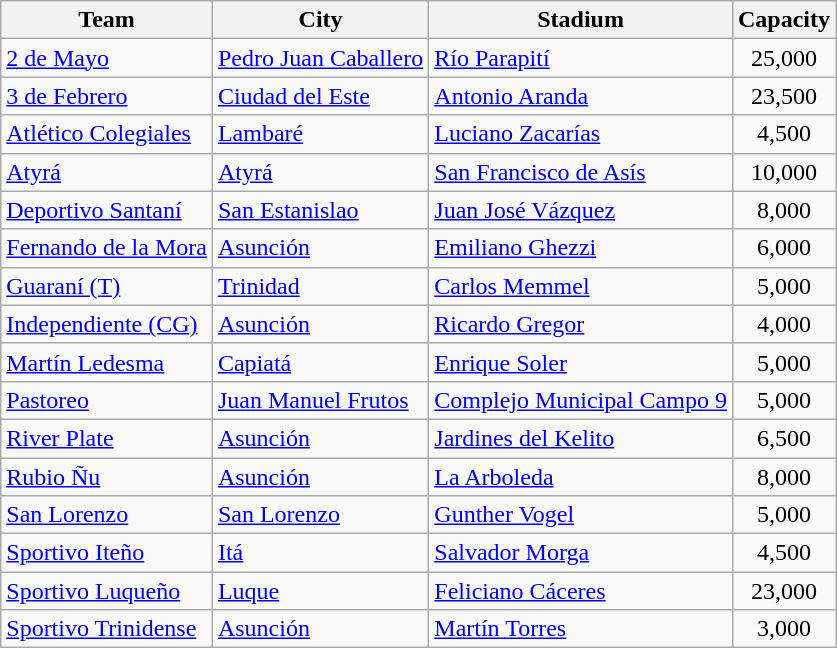<table class="wikitable sortable">
<tr>
<th>Team</th>
<th>City</th>
<th>Stadium</th>
<th>Capacity</th>
</tr>
<tr>
<td><a href='#'>2 de Mayo</a></td>
<td><a href='#'>Pedro Juan Caballero</a></td>
<td><a href='#'>Río Parapití</a></td>
<td align="center">25,000</td>
</tr>
<tr>
<td><a href='#'>3 de Febrero</a></td>
<td><a href='#'>Ciudad del Este</a></td>
<td><a href='#'>Antonio Aranda</a></td>
<td align="center">23,500</td>
</tr>
<tr>
<td><a href='#'>Atlético Colegiales</a></td>
<td><a href='#'>Lambaré</a></td>
<td><a href='#'>Luciano Zacarías</a></td>
<td align="center">4,500</td>
</tr>
<tr>
<td><a href='#'>Atyrá</a></td>
<td><a href='#'>Atyrá</a></td>
<td><a href='#'>San Francisco de Asís</a></td>
<td align="center">10,000</td>
</tr>
<tr>
<td><a href='#'>Deportivo Santaní</a></td>
<td><a href='#'>San Estanislao</a></td>
<td><a href='#'>Juan José Vázquez</a></td>
<td align="center">8,000</td>
</tr>
<tr>
<td><a href='#'>Fernando de la Mora</a></td>
<td><a href='#'>Asunción</a></td>
<td><a href='#'>Emiliano Ghezzi</a></td>
<td align="center">6,000</td>
</tr>
<tr>
<td><a href='#'>Guaraní (T)</a></td>
<td><a href='#'>Trinidad</a></td>
<td><a href='#'>Carlos Memmel</a></td>
<td align="center">5,000</td>
</tr>
<tr>
<td><a href='#'>Independiente (CG)</a></td>
<td><a href='#'>Asunción</a></td>
<td><a href='#'>Ricardo Gregor</a></td>
<td align="center">4,000</td>
</tr>
<tr>
<td><a href='#'>Martín Ledesma</a></td>
<td><a href='#'>Capiatá</a></td>
<td><a href='#'>Enrique Soler</a></td>
<td align="center">5,000</td>
</tr>
<tr>
<td><a href='#'>Pastoreo</a></td>
<td><a href='#'>Juan Manuel Frutos</a></td>
<td><a href='#'>Complejo Municipal Campo 9</a></td>
<td align="center">5,000</td>
</tr>
<tr>
<td><a href='#'>River Plate</a></td>
<td><a href='#'>Asunción</a></td>
<td><a href='#'>Jardines del Kelito</a></td>
<td align="center">6,500</td>
</tr>
<tr>
<td><a href='#'>Rubio Ñu</a></td>
<td><a href='#'>Asunción</a></td>
<td><a href='#'>La Arboleda</a></td>
<td align="center">8,000</td>
</tr>
<tr>
<td><a href='#'>San Lorenzo</a></td>
<td><a href='#'>San Lorenzo</a></td>
<td><a href='#'>Gunther Vogel</a></td>
<td align="center">5,000</td>
</tr>
<tr>
<td><a href='#'>Sportivo Iteño</a></td>
<td><a href='#'>Itá</a></td>
<td><a href='#'>Salvador Morga</a></td>
<td align="center">4,500</td>
</tr>
<tr>
<td><a href='#'>Sportivo Luqueño</a></td>
<td><a href='#'>Luque</a></td>
<td><a href='#'>Feliciano Cáceres</a></td>
<td align="center">23,000</td>
</tr>
<tr>
<td><a href='#'>Sportivo Trinidense</a></td>
<td><a href='#'>Asunción</a></td>
<td><a href='#'>Martín Torres</a></td>
<td align="center">3,000</td>
</tr>
</table>
